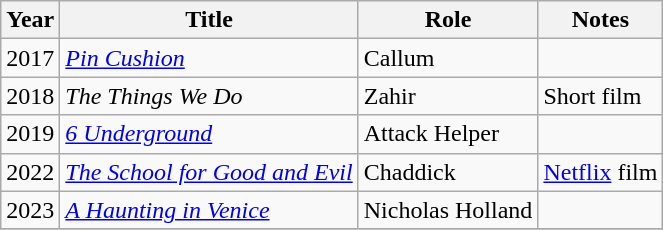<table class="wikitable sortable">
<tr>
<th>Year</th>
<th>Title</th>
<th>Role</th>
<th class="unsortable">Notes</th>
</tr>
<tr>
<td>2017</td>
<td><em><a href='#'>Pin Cushion</a></em></td>
<td>Callum</td>
<td></td>
</tr>
<tr>
<td>2018</td>
<td><em>The Things We Do</em></td>
<td>Zahir</td>
<td>Short film</td>
</tr>
<tr>
<td>2019</td>
<td><em><a href='#'>6 Underground</a></em></td>
<td>Attack Helper</td>
<td></td>
</tr>
<tr>
<td>2022</td>
<td><em><a href='#'>The School for Good and Evil</a></em></td>
<td>Chaddick</td>
<td><a href='#'>Netflix</a> film</td>
</tr>
<tr>
<td>2023</td>
<td><em><a href='#'>A Haunting in Venice</a></em></td>
<td>Nicholas Holland</td>
<td></td>
</tr>
<tr>
</tr>
</table>
